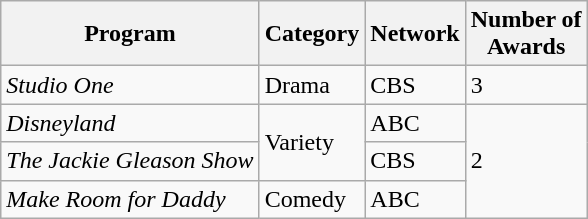<table class="wikitable">
<tr>
<th>Program</th>
<th>Category</th>
<th>Network</th>
<th>Number of<br>Awards</th>
</tr>
<tr>
<td><em>Studio One</em></td>
<td>Drama</td>
<td>CBS</td>
<td>3</td>
</tr>
<tr>
<td><em>Disneyland</em></td>
<td rowspan="2">Variety</td>
<td>ABC</td>
<td rowspan="3">2</td>
</tr>
<tr>
<td><em>The Jackie Gleason Show</em></td>
<td>CBS</td>
</tr>
<tr>
<td><em>Make Room for Daddy</em></td>
<td>Comedy</td>
<td>ABC</td>
</tr>
</table>
